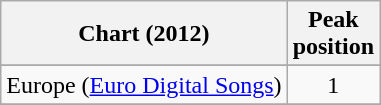<table class="wikitable sortable plainrowheaders" style="text-align:left;">
<tr>
<th scope="col">Chart (2012)</th>
<th scope="col">Peak<br>position</th>
</tr>
<tr>
</tr>
<tr>
<td>Europe (<a href='#'>Euro Digital Songs</a>)</td>
<td style="text-align:center;">1</td>
</tr>
<tr>
</tr>
<tr>
</tr>
<tr>
</tr>
<tr>
</tr>
<tr>
</tr>
</table>
